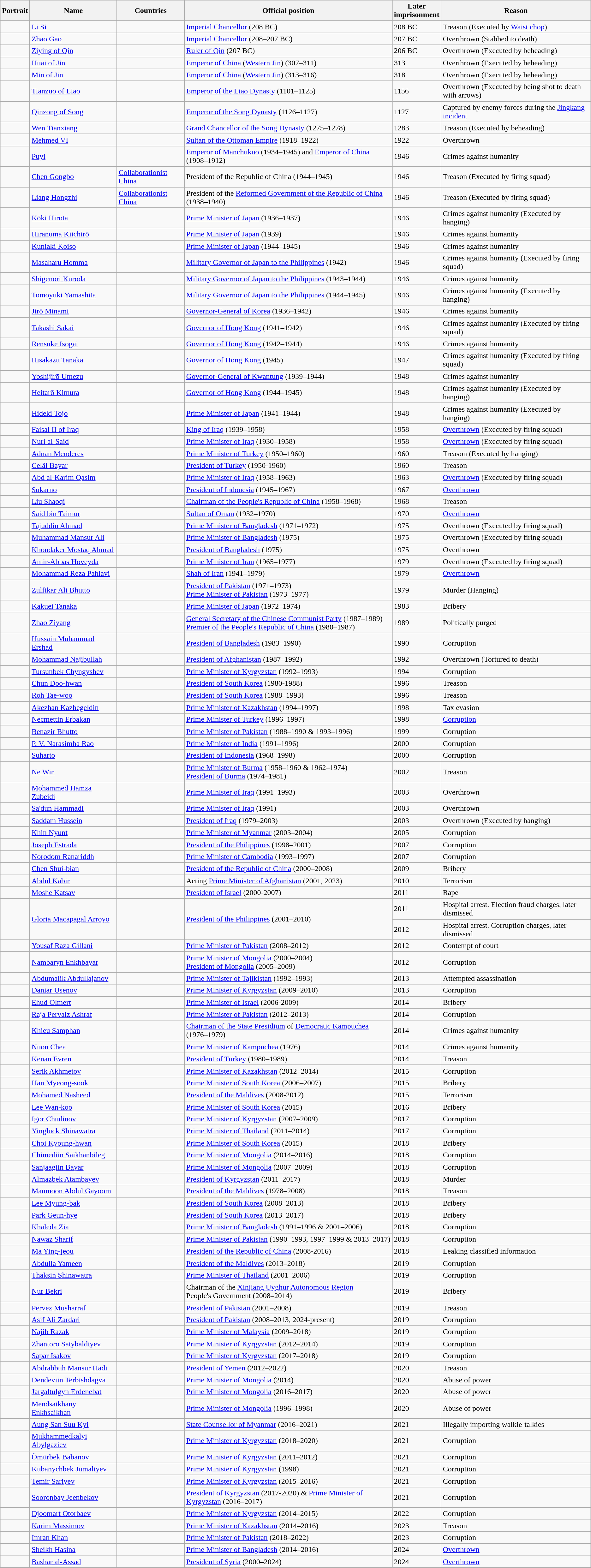<table class="wikitable sortable">
<tr>
<th class=unsortable>Portrait</th>
<th>Name</th>
<th>Countries</th>
<th>Official position</th>
<th>Later<br>imprisonment</th>
<th>Reason</th>
</tr>
<tr>
<td></td>
<td><a href='#'>Li Si</a></td>
<td></td>
<td><a href='#'>Imperial Chancellor</a> (208 BC)</td>
<td>208 BC</td>
<td>Treason (Executed by <a href='#'>Waist chop</a>)</td>
</tr>
<tr>
<td></td>
<td><a href='#'>Zhao Gao</a></td>
<td></td>
<td><a href='#'>Imperial Chancellor</a> (208–207 BC)</td>
<td>207 BC</td>
<td>Overthrown (Stabbed to death)</td>
</tr>
<tr>
<td></td>
<td><a href='#'>Ziying of Qin</a></td>
<td></td>
<td><a href='#'>Ruler of Qin</a> (207 BC)</td>
<td>206 BC</td>
<td>Overthrown (Executed by beheading)</td>
</tr>
<tr>
<td></td>
<td><a href='#'>Huai of Jin</a></td>
<td></td>
<td><a href='#'>Emperor of China</a> (<a href='#'>Western Jin</a>) (307–311)</td>
<td>313</td>
<td>Overthrown (Executed by beheading)</td>
</tr>
<tr>
<td></td>
<td><a href='#'>Min of Jin</a></td>
<td></td>
<td><a href='#'>Emperor of China</a> (<a href='#'>Western Jin</a>) (313–316)</td>
<td>318</td>
<td>Overthrown (Executed by beheading)</td>
</tr>
<tr>
<td></td>
<td><a href='#'>Tianzuo of Liao</a></td>
<td></td>
<td><a href='#'>Emperor of the Liao Dynasty</a> (1101–1125)</td>
<td>1156</td>
<td>Overthrown (Executed by being shot to death with arrows)</td>
</tr>
<tr>
<td></td>
<td><a href='#'>Qinzong of Song</a></td>
<td></td>
<td><a href='#'>Emperor of the Song Dynasty</a> (1126–1127)</td>
<td>1127</td>
<td>Captured by enemy forces during the <a href='#'>Jingkang incident</a></td>
</tr>
<tr>
<td></td>
<td><a href='#'>Wen Tianxiang</a></td>
<td></td>
<td><a href='#'>Grand Chancellor of the Song Dynasty</a> (1275–1278)</td>
<td>1283</td>
<td>Treason (Executed by beheading)</td>
</tr>
<tr>
<td></td>
<td><a href='#'>Mehmed VI</a></td>
<td></td>
<td><a href='#'>Sultan of the Ottoman Empire</a> (1918–1922)</td>
<td>1922</td>
<td>Overthrown</td>
</tr>
<tr>
<td></td>
<td><a href='#'>Puyi</a></td>
<td></td>
<td><a href='#'>Emperor of Manchukuo</a> (1934–1945) and <a href='#'>Emperor of China</a> (1908–1912)</td>
<td>1946</td>
<td>Crimes against humanity</td>
</tr>
<tr>
<td></td>
<td><a href='#'>Chen Gongbo</a></td>
<td> <a href='#'>Collaborationist China</a></td>
<td>President of the Republic of China (1944–1945)</td>
<td>1946</td>
<td>Treason (Executed by firing squad)</td>
</tr>
<tr>
<td></td>
<td><a href='#'>Liang Hongzhi</a></td>
<td> <a href='#'>Collaborationist China</a></td>
<td>President of the <a href='#'>Reformed Government of the Republic of China</a> (1938–1940)</td>
<td>1946</td>
<td>Treason (Executed by firing squad)</td>
</tr>
<tr>
<td></td>
<td><a href='#'>Kōki Hirota</a></td>
<td></td>
<td><a href='#'>Prime Minister of Japan</a> (1936–1937)</td>
<td>1946</td>
<td>Crimes against humanity (Executed by hanging)</td>
</tr>
<tr>
<td></td>
<td><a href='#'>Hiranuma Kiichirō</a></td>
<td></td>
<td><a href='#'>Prime Minister of Japan</a> (1939)</td>
<td>1946</td>
<td>Crimes against humanity</td>
</tr>
<tr>
<td></td>
<td><a href='#'>Kuniaki Koiso</a></td>
<td></td>
<td><a href='#'>Prime Minister of Japan</a> (1944–1945)</td>
<td>1946</td>
<td>Crimes against humanity</td>
</tr>
<tr>
<td></td>
<td><a href='#'>Masaharu Homma</a></td>
<td></td>
<td><a href='#'>Military Governor of Japan to the Philippines</a> (1942)</td>
<td>1946</td>
<td>Crimes against humanity (Executed by firing squad)</td>
</tr>
<tr>
<td></td>
<td><a href='#'>Shigenori Kuroda</a></td>
<td></td>
<td><a href='#'>Military Governor of Japan to the Philippines</a> (1943–1944)</td>
<td>1946</td>
<td>Crimes against humanity</td>
</tr>
<tr>
<td></td>
<td><a href='#'>Tomoyuki Yamashita</a></td>
<td></td>
<td><a href='#'>Military Governor of Japan to the Philippines</a> (1944–1945)</td>
<td>1946</td>
<td>Crimes against humanity (Executed by hanging)</td>
</tr>
<tr>
<td></td>
<td><a href='#'>Jirō Minami</a></td>
<td></td>
<td><a href='#'>Governor-General of Korea</a> (1936–1942)</td>
<td>1946</td>
<td>Crimes against humanity</td>
</tr>
<tr>
<td></td>
<td><a href='#'>Takashi Sakai</a></td>
<td></td>
<td><a href='#'>Governor of Hong Kong</a> (1941–1942)</td>
<td>1946</td>
<td>Crimes against humanity (Executed by firing squad)</td>
</tr>
<tr>
<td></td>
<td><a href='#'>Rensuke Isogai</a></td>
<td></td>
<td><a href='#'>Governor of Hong Kong</a> (1942–1944)</td>
<td>1946</td>
<td>Crimes against humanity</td>
</tr>
<tr>
<td></td>
<td><a href='#'>Hisakazu Tanaka</a></td>
<td></td>
<td><a href='#'>Governor of Hong Kong</a> (1945)</td>
<td>1947</td>
<td>Crimes against humanity (Executed by firing squad)</td>
</tr>
<tr>
<td></td>
<td><a href='#'>Yoshijirō Umezu</a></td>
<td></td>
<td><a href='#'>Governor-General of Kwantung</a> (1939–1944)</td>
<td>1948</td>
<td>Crimes against humanity</td>
</tr>
<tr>
<td></td>
<td><a href='#'>Heitarō Kimura</a></td>
<td></td>
<td><a href='#'>Governor of Hong Kong</a> (1944–1945)</td>
<td>1948</td>
<td>Crimes against humanity (Executed by hanging)</td>
</tr>
<tr>
<td></td>
<td><a href='#'>Hideki Tojo</a></td>
<td></td>
<td><a href='#'>Prime Minister of Japan</a> (1941–1944)</td>
<td>1948</td>
<td>Crimes against humanity (Executed by hanging)</td>
</tr>
<tr>
<td></td>
<td><a href='#'>Faisal II of Iraq</a></td>
<td></td>
<td><a href='#'>King of Iraq</a> (1939–1958)</td>
<td>1958</td>
<td><a href='#'>Overthrown</a> (Executed by firing squad)</td>
</tr>
<tr>
<td></td>
<td><a href='#'>Nuri al-Said</a></td>
<td></td>
<td><a href='#'>Prime Minister of Iraq</a> (1930–1958)</td>
<td>1958</td>
<td><a href='#'>Overthrown</a> (Executed by firing squad)</td>
</tr>
<tr>
<td></td>
<td><a href='#'>Adnan Menderes</a></td>
<td></td>
<td><a href='#'>Prime Minister of Turkey</a> (1950–1960)</td>
<td>1960</td>
<td>Treason (Executed by hanging)</td>
</tr>
<tr>
<td></td>
<td><a href='#'>Celâl Bayar</a></td>
<td></td>
<td><a href='#'>President of Turkey</a> (1950-1960)</td>
<td>1960</td>
<td>Treason</td>
</tr>
<tr>
<td></td>
<td><a href='#'>Abd al-Karim Qasim</a></td>
<td></td>
<td><a href='#'>Prime Minister of Iraq</a> (1958–1963)</td>
<td>1963</td>
<td><a href='#'>Overthrown</a> (Executed by firing squad)</td>
</tr>
<tr>
<td></td>
<td><a href='#'>Sukarno</a></td>
<td></td>
<td><a href='#'>President of Indonesia</a> (1945–1967)</td>
<td>1967</td>
<td><a href='#'>Overthrown</a></td>
</tr>
<tr>
<td></td>
<td><a href='#'>Liu Shaoqi</a></td>
<td></td>
<td><a href='#'>Chairman of the People's Republic of China</a> (1958–1968)</td>
<td>1968</td>
<td>Treason</td>
</tr>
<tr>
<td></td>
<td><a href='#'>Said bin Taimur</a></td>
<td></td>
<td><a href='#'>Sultan of Oman</a> (1932–1970)</td>
<td>1970</td>
<td><a href='#'>Overthrown</a></td>
</tr>
<tr>
<td></td>
<td><a href='#'>Tajuddin Ahmad</a></td>
<td></td>
<td><a href='#'>Prime Minister of Bangladesh</a> (1971–1972)</td>
<td>1975</td>
<td>Overthrown (Executed by firing squad)</td>
</tr>
<tr>
<td></td>
<td><a href='#'>Muhammad Mansur Ali</a></td>
<td></td>
<td><a href='#'>Prime Minister of Bangladesh</a> (1975)</td>
<td>1975</td>
<td>Overthrown (Executed by firing squad)</td>
</tr>
<tr>
<td></td>
<td><a href='#'>Khondaker Mostaq Ahmad</a></td>
<td></td>
<td><a href='#'>President of Bangladesh</a> (1975)</td>
<td>1975</td>
<td>Overthrown</td>
</tr>
<tr>
<td></td>
<td><a href='#'>Amir-Abbas Hoveyda</a></td>
<td></td>
<td><a href='#'>Prime Minister of Iran</a> (1965–1977)</td>
<td>1979</td>
<td>Overthrown (Executed by firing squad)</td>
</tr>
<tr>
<td></td>
<td><a href='#'>Mohammad Reza Pahlavi</a></td>
<td></td>
<td><a href='#'>Shah of Iran</a> (1941–1979)</td>
<td>1979</td>
<td><a href='#'>Overthrown</a></td>
</tr>
<tr>
<td></td>
<td><a href='#'>Zulfikar Ali Bhutto</a></td>
<td></td>
<td><a href='#'>President of Pakistan</a> (1971–1973)<br><a href='#'>Prime Minister of Pakistan</a> (1973–1977)</td>
<td>1979</td>
<td>Murder (Hanging)</td>
</tr>
<tr>
<td></td>
<td><a href='#'>Kakuei Tanaka</a></td>
<td></td>
<td><a href='#'>Prime Minister of Japan</a> (1972–1974)</td>
<td>1983</td>
<td>Bribery</td>
</tr>
<tr>
<td></td>
<td><a href='#'>Zhao Ziyang</a></td>
<td></td>
<td><a href='#'>General Secretary of the Chinese Communist Party</a> (1987–1989)<br><a href='#'>Premier of the People's Republic of China</a> (1980–1987)</td>
<td>1989</td>
<td>Politically purged</td>
</tr>
<tr>
<td></td>
<td><a href='#'>Hussain Muhammad Ershad</a></td>
<td></td>
<td><a href='#'>President of Bangladesh</a> (1983–1990)</td>
<td>1990</td>
<td>Corruption</td>
</tr>
<tr>
<td></td>
<td><a href='#'>Mohammad Najibullah</a></td>
<td></td>
<td><a href='#'>President of Afghanistan</a> (1987–1992)</td>
<td>1992</td>
<td>Overthrown (Tortured to death)</td>
</tr>
<tr>
<td></td>
<td><a href='#'>Tursunbek Chyngyshev</a></td>
<td></td>
<td><a href='#'>Prime Minister of Kyrgyzstan</a> (1992–1993)</td>
<td>1994</td>
<td>Corruption</td>
</tr>
<tr>
<td></td>
<td><a href='#'>Chun Doo-hwan</a></td>
<td></td>
<td><a href='#'>President of South Korea</a> (1980-1988)</td>
<td>1996</td>
<td>Treason</td>
</tr>
<tr>
<td></td>
<td><a href='#'>Roh Tae-woo</a></td>
<td></td>
<td><a href='#'>President of South Korea</a> (1988–1993)</td>
<td>1996</td>
<td>Treason</td>
</tr>
<tr>
<td></td>
<td><a href='#'>Akezhan Kazhegeldin</a></td>
<td></td>
<td><a href='#'>Prime Minister of Kazakhstan</a> (1994–1997)</td>
<td>1998</td>
<td>Tax evasion</td>
</tr>
<tr>
<td></td>
<td><a href='#'>Necmettin Erbakan</a></td>
<td></td>
<td><a href='#'>Prime Minister of Turkey</a> (1996–1997)</td>
<td>1998</td>
<td><a href='#'>Corruption</a></td>
</tr>
<tr>
<td></td>
<td><a href='#'>Benazir Bhutto</a></td>
<td></td>
<td><a href='#'>Prime Minister of Pakistan</a> (1988–1990 & 1993–1996)</td>
<td>1999</td>
<td>Corruption</td>
</tr>
<tr>
<td></td>
<td><a href='#'>P. V. Narasimha Rao</a></td>
<td></td>
<td><a href='#'>Prime Minister of India</a> (1991–1996)</td>
<td>2000</td>
<td>Corruption</td>
</tr>
<tr>
<td></td>
<td><a href='#'>Suharto</a></td>
<td></td>
<td><a href='#'>President of Indonesia</a> (1968–1998)</td>
<td>2000</td>
<td>Corruption</td>
</tr>
<tr>
<td></td>
<td><a href='#'>Ne Win</a></td>
<td></td>
<td><a href='#'>Prime Minister of Burma</a> (1958–1960 & 1962–1974)<br><a href='#'>President of Burma</a> (1974–1981)</td>
<td>2002</td>
<td>Treason</td>
</tr>
<tr>
<td></td>
<td><a href='#'>Mohammed Hamza Zubeidi</a></td>
<td></td>
<td><a href='#'>Prime Minister of Iraq</a> (1991–1993)</td>
<td>2003</td>
<td>Overthrown</td>
</tr>
<tr>
<td></td>
<td><a href='#'>Sa'dun Hammadi</a></td>
<td></td>
<td><a href='#'>Prime Minister of Iraq</a> (1991)</td>
<td>2003</td>
<td>Overthrown</td>
</tr>
<tr>
<td></td>
<td><a href='#'>Saddam Hussein</a></td>
<td></td>
<td><a href='#'>President of Iraq</a> (1979–2003)</td>
<td>2003</td>
<td>Overthrown (Executed by hanging)</td>
</tr>
<tr>
<td></td>
<td><a href='#'>Khin Nyunt</a></td>
<td></td>
<td><a href='#'>Prime Minister of Myanmar</a> (2003–2004)</td>
<td>2005</td>
<td>Corruption</td>
</tr>
<tr>
<td></td>
<td><a href='#'>Joseph Estrada</a></td>
<td></td>
<td><a href='#'>President of the Philippines</a> (1998–2001)</td>
<td>2007</td>
<td>Corruption</td>
</tr>
<tr>
<td></td>
<td><a href='#'>Norodom Ranariddh</a></td>
<td></td>
<td><a href='#'>Prime Minister of Cambodia</a> (1993–1997)</td>
<td>2007</td>
<td>Corruption</td>
</tr>
<tr>
<td></td>
<td><a href='#'>Chen Shui-bian</a></td>
<td></td>
<td><a href='#'>President of the Republic of China</a> (2000–2008)</td>
<td>2009</td>
<td>Bribery</td>
</tr>
<tr>
<td></td>
<td><a href='#'>Abdul Kabir</a></td>
<td></td>
<td>Acting <a href='#'>Prime Minister of Afghanistan</a> (2001, 2023)</td>
<td>2010</td>
<td>Terrorism</td>
</tr>
<tr>
<td></td>
<td><a href='#'>Moshe Katsav</a></td>
<td></td>
<td><a href='#'>President of Israel</a> (2000-2007)</td>
<td>2011</td>
<td>Rape</td>
</tr>
<tr>
<td rowspan=2></td>
<td rowspan=2><a href='#'>Gloria Macapagal Arroyo</a></td>
<td rowspan=2></td>
<td rowspan=2><a href='#'>President of the Philippines</a> (2001–2010)</td>
<td>2011</td>
<td>Hospital arrest. Election fraud charges, later dismissed</td>
</tr>
<tr>
<td>2012</td>
<td>Hospital arrest. Corruption charges, later dismissed</td>
</tr>
<tr>
<td></td>
<td><a href='#'>Yousaf Raza Gillani</a></td>
<td></td>
<td><a href='#'>Prime Minister of Pakistan</a> (2008–2012)</td>
<td>2012</td>
<td>Contempt of court</td>
</tr>
<tr>
<td></td>
<td><a href='#'>Nambaryn Enkhbayar</a></td>
<td></td>
<td><a href='#'>Prime Minister of Mongolia</a> (2000–2004)<br><a href='#'>President of Mongolia</a> (2005–2009)</td>
<td>2012</td>
<td>Corruption</td>
</tr>
<tr>
<td></td>
<td><a href='#'>Abdumalik Abdullajanov</a></td>
<td></td>
<td><a href='#'>Prime Minister of Tajikistan</a> (1992–1993)</td>
<td>2013</td>
<td>Attempted assassination</td>
</tr>
<tr>
<td></td>
<td><a href='#'>Daniar Usenov</a></td>
<td></td>
<td><a href='#'>Prime Minister of Kyrgyzstan</a> (2009–2010)</td>
<td>2013</td>
<td>Corruption</td>
</tr>
<tr>
<td></td>
<td><a href='#'>Ehud Olmert</a></td>
<td></td>
<td><a href='#'>Prime Minister of Israel</a> (2006-2009)</td>
<td>2014</td>
<td>Bribery</td>
</tr>
<tr>
<td></td>
<td><a href='#'>Raja Pervaiz Ashraf</a></td>
<td></td>
<td><a href='#'>Prime Minister of Pakistan</a> (2012–2013)</td>
<td>2014</td>
<td>Corruption</td>
</tr>
<tr>
<td></td>
<td><a href='#'>Khieu Samphan</a></td>
<td></td>
<td><a href='#'>Chairman of the State Presidium</a> of <a href='#'>Democratic Kampuchea</a> (1976–1979)</td>
<td>2014</td>
<td>Crimes against humanity</td>
</tr>
<tr>
<td></td>
<td><a href='#'>Nuon Chea</a></td>
<td></td>
<td><a href='#'>Prime Minister of Kampuchea</a>  (1976)</td>
<td>2014</td>
<td>Crimes against humanity</td>
</tr>
<tr>
<td></td>
<td><a href='#'>Kenan Evren</a></td>
<td></td>
<td><a href='#'>President of Turkey</a> (1980–1989)</td>
<td>2014</td>
<td>Treason</td>
</tr>
<tr>
<td></td>
<td><a href='#'>Serik Akhmetov</a></td>
<td></td>
<td><a href='#'>Prime Minister of Kazakhstan</a> (2012–2014)</td>
<td>2015</td>
<td>Corruption</td>
</tr>
<tr>
<td></td>
<td><a href='#'>Han Myeong-sook</a></td>
<td></td>
<td><a href='#'>Prime Minister of South Korea</a> (2006–2007)</td>
<td>2015</td>
<td>Bribery</td>
</tr>
<tr>
<td></td>
<td><a href='#'>Mohamed Nasheed</a></td>
<td></td>
<td><a href='#'>President of the Maldives</a> (2008-2012)</td>
<td>2015</td>
<td>Terrorism</td>
</tr>
<tr>
<td></td>
<td><a href='#'>Lee Wan-koo</a></td>
<td></td>
<td><a href='#'>Prime Minister of South Korea</a> (2015)</td>
<td>2016</td>
<td>Bribery</td>
</tr>
<tr>
<td></td>
<td><a href='#'>Igor Chudinov</a></td>
<td></td>
<td><a href='#'>Prime Minister of Kyrgyzstan</a> (2007–2009)</td>
<td>2017</td>
<td>Corruption</td>
</tr>
<tr>
<td></td>
<td><a href='#'>Yingluck Shinawatra</a></td>
<td></td>
<td><a href='#'>Prime Minister of Thailand</a> (2011–2014)</td>
<td>2017</td>
<td>Corruption</td>
</tr>
<tr>
<td></td>
<td><a href='#'>Choi Kyoung-hwan</a></td>
<td></td>
<td><a href='#'>Prime Minister of South Korea</a> (2015)</td>
<td>2018</td>
<td>Bribery</td>
</tr>
<tr>
<td></td>
<td><a href='#'>Chimediin Saikhanbileg</a></td>
<td></td>
<td><a href='#'>Prime Minister of Mongolia</a> (2014–2016)</td>
<td>2018</td>
<td>Corruption</td>
</tr>
<tr>
<td></td>
<td><a href='#'>Sanjaagiin Bayar</a></td>
<td></td>
<td><a href='#'>Prime Minister of Mongolia</a> (2007–2009)</td>
<td>2018</td>
<td>Corruption</td>
</tr>
<tr>
<td></td>
<td><a href='#'>Almazbek Atambayev</a></td>
<td></td>
<td><a href='#'>President of Kyrgyzstan</a> (2011–2017)</td>
<td>2018</td>
<td>Murder</td>
</tr>
<tr>
<td></td>
<td><a href='#'>Maumoon Abdul Gayoom</a></td>
<td></td>
<td><a href='#'>President of the Maldives</a> (1978–2008)</td>
<td>2018</td>
<td>Treason</td>
</tr>
<tr>
<td></td>
<td><a href='#'>Lee Myung-bak</a></td>
<td></td>
<td><a href='#'>President of South Korea</a> (2008–2013)</td>
<td>2018</td>
<td>Bribery</td>
</tr>
<tr>
<td></td>
<td><a href='#'>Park Geun-hye</a></td>
<td></td>
<td><a href='#'>President of South Korea</a> (2013–2017)</td>
<td>2018</td>
<td>Bribery</td>
</tr>
<tr>
<td></td>
<td><a href='#'>Khaleda Zia</a></td>
<td></td>
<td><a href='#'>Prime Minister of Bangladesh</a> (1991–1996 & 2001–2006)</td>
<td>2018</td>
<td>Corruption</td>
</tr>
<tr>
<td></td>
<td><a href='#'>Nawaz Sharif</a></td>
<td></td>
<td><a href='#'>Prime Minister of Pakistan</a> (1990–1993, 1997–1999 & 2013–2017)</td>
<td>2018</td>
<td>Corruption</td>
</tr>
<tr>
<td></td>
<td><a href='#'>Ma Ying-jeou</a></td>
<td></td>
<td><a href='#'>President of the Republic of China</a> (2008-2016)</td>
<td>2018</td>
<td>Leaking classified information</td>
</tr>
<tr>
<td></td>
<td><a href='#'>Abdulla Yameen</a></td>
<td></td>
<td><a href='#'>President of the Maldives</a> (2013–2018)</td>
<td>2019</td>
<td>Corruption</td>
</tr>
<tr>
<td></td>
<td><a href='#'>Thaksin Shinawatra</a></td>
<td></td>
<td><a href='#'>Prime Minister of Thailand</a> (2001–2006)</td>
<td>2019</td>
<td>Corruption</td>
</tr>
<tr>
<td></td>
<td><a href='#'>Nur Bekri</a></td>
<td></td>
<td>Chairman of the <a href='#'>Xinjiang Uyghur Autonomous Region</a><br>People's Government (2008–2014)</td>
<td>2019</td>
<td>Bribery</td>
</tr>
<tr>
<td></td>
<td><a href='#'>Pervez Musharraf</a></td>
<td></td>
<td><a href='#'>President of Pakistan</a> (2001–2008)</td>
<td>2019</td>
<td>Treason</td>
</tr>
<tr>
<td></td>
<td><a href='#'>Asif Ali Zardari</a></td>
<td></td>
<td><a href='#'>President of Pakistan</a> (2008–2013, 2024-present)</td>
<td>2019</td>
<td>Corruption</td>
</tr>
<tr>
<td></td>
<td><a href='#'>Najib Razak</a></td>
<td></td>
<td><a href='#'>Prime Minister of Malaysia</a> (2009–2018)</td>
<td>2019</td>
<td>Corruption</td>
</tr>
<tr>
<td></td>
<td><a href='#'>Zhantoro Satybaldiyev</a></td>
<td></td>
<td><a href='#'>Prime Minister of Kyrgyzstan</a> (2012–2014)</td>
<td>2019</td>
<td>Corruption</td>
</tr>
<tr>
<td></td>
<td><a href='#'>Sapar Isakov</a></td>
<td></td>
<td><a href='#'>Prime Minister of Kyrgyzstan</a> (2017–2018)</td>
<td>2019</td>
<td>Corruption</td>
</tr>
<tr>
<td></td>
<td><a href='#'>Abdrabbuh Mansur Hadi</a></td>
<td></td>
<td><a href='#'>President of Yemen</a> (2012–2022)</td>
<td>2020</td>
<td>Treason</td>
</tr>
<tr>
<td></td>
<td><a href='#'>Dendeviin Terbishdagva</a></td>
<td></td>
<td><a href='#'>Prime Minister of Mongolia</a> (2014)</td>
<td>2020</td>
<td>Abuse of power</td>
</tr>
<tr>
<td></td>
<td><a href='#'>Jargaltulgyn Erdenebat</a></td>
<td></td>
<td><a href='#'>Prime Minister of Mongolia</a> (2016–2017)</td>
<td>2020</td>
<td>Abuse of power</td>
</tr>
<tr>
<td></td>
<td><a href='#'>Mendsaikhany Enkhsaikhan</a></td>
<td></td>
<td><a href='#'>Prime Minister of Mongolia</a> (1996–1998)</td>
<td>2020</td>
<td>Abuse of power</td>
</tr>
<tr>
<td></td>
<td><a href='#'>Aung San Suu Kyi</a></td>
<td></td>
<td><a href='#'>State Counsellor of Myanmar</a> (2016–2021)</td>
<td>2021</td>
<td>Illegally importing walkie-talkies</td>
</tr>
<tr>
<td></td>
<td><a href='#'>Mukhammedkalyi Abylgaziev</a></td>
<td></td>
<td><a href='#'>Prime Minister of Kyrgyzstan</a> (2018–2020)</td>
<td>2021</td>
<td>Corruption</td>
</tr>
<tr>
<td></td>
<td><a href='#'>Ömürbek Babanov</a></td>
<td></td>
<td><a href='#'>Prime Minister of Kyrgyzstan</a> (2011–2012)</td>
<td>2021</td>
<td>Corruption</td>
</tr>
<tr>
<td></td>
<td><a href='#'>Kubanychbek Jumaliyev</a></td>
<td></td>
<td><a href='#'>Prime Minister of Kyrgyzstan</a> (1998)</td>
<td>2021</td>
<td>Corruption</td>
</tr>
<tr>
<td></td>
<td><a href='#'>Temir Sariyev</a></td>
<td></td>
<td><a href='#'>Prime Minister of Kyrgyzstan</a> (2015–2016)</td>
<td>2021</td>
<td>Corruption</td>
</tr>
<tr>
<td></td>
<td><a href='#'>Sooronbay Jeenbekov</a></td>
<td></td>
<td><a href='#'>President of Kyrgyzstan</a> (2017-2020) & <a href='#'>Prime Minister of Kyrgyzstan</a> (2016–2017)</td>
<td>2021</td>
<td>Corruption</td>
</tr>
<tr>
<td></td>
<td><a href='#'>Djoomart Otorbaev</a></td>
<td></td>
<td><a href='#'>Prime Minister of Kyrgyzstan</a> (2014–2015)</td>
<td>2022</td>
<td>Corruption</td>
</tr>
<tr>
<td></td>
<td><a href='#'>Karim Massimov</a></td>
<td></td>
<td><a href='#'>Prime Minister of Kazakhstan</a> (2014–2016)</td>
<td>2023</td>
<td>Treason</td>
</tr>
<tr>
<td></td>
<td><a href='#'>Imran Khan</a></td>
<td></td>
<td><a href='#'>Prime Minister of Pakistan</a> (2018–2022)</td>
<td>2023</td>
<td>Corruption</td>
</tr>
<tr>
<td></td>
<td><a href='#'>Sheikh Hasina</a></td>
<td></td>
<td><a href='#'>Prime Minister of Bangladesh</a> (2014–2016)</td>
<td>2024</td>
<td><a href='#'>Overthrown</a></td>
</tr>
<tr>
<td></td>
<td><a href='#'>Bashar al-Assad</a></td>
<td></td>
<td><a href='#'>President of Syria</a> (2000–2024)</td>
<td>2024</td>
<td><a href='#'>Overthrown</a></td>
</tr>
</table>
